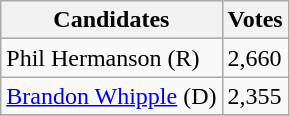<table class="wikitable">
<tr>
<th>Candidates</th>
<th>Votes</th>
</tr>
<tr>
<td>Phil Hermanson (R)</td>
<td>2,660</td>
</tr>
<tr>
<td><a href='#'>Brandon Whipple</a> (D)</td>
<td>2,355</td>
</tr>
<tr>
</tr>
</table>
